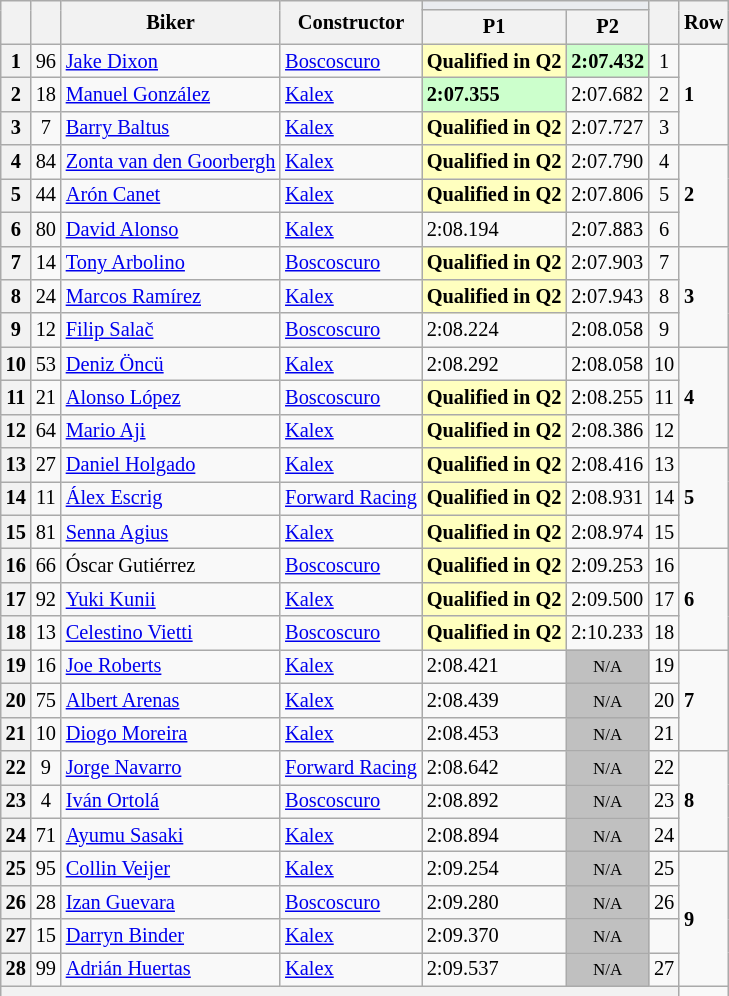<table class="wikitable sortable" style="font-size: 85%;">
<tr>
<th rowspan="2"></th>
<th rowspan="2"></th>
<th rowspan="2">Biker</th>
<th rowspan="2">Constructor</th>
<th colspan="2" style="background:#eaecf0; text-align:center;"></th>
<th rowspan="2"></th>
<th rowspan="2">Row</th>
</tr>
<tr>
<th scope="col">P1</th>
<th scope="col">P2</th>
</tr>
<tr>
<th scope="row">1</th>
<td align="center">96</td>
<td> <a href='#'>Jake Dixon</a></td>
<td><a href='#'>Boscoscuro</a></td>
<td style="background:#ffffbf;"><strong>Qualified in Q2</strong></td>
<td style="background:#ccffcc;"><strong>2:07.432</strong></td>
<td align="center">1</td>
<td rowspan="3"><strong>1</strong></td>
</tr>
<tr>
<th scope="row">2</th>
<td align="center">18</td>
<td> <a href='#'>Manuel González</a></td>
<td><a href='#'>Kalex</a></td>
<td style="background:#ccffcc;"><strong>2:07.355</strong></td>
<td>2:07.682</td>
<td align="center">2</td>
</tr>
<tr>
<th scope="row">3</th>
<td align="center">7</td>
<td> <a href='#'>Barry Baltus</a></td>
<td><a href='#'>Kalex</a></td>
<td style="background:#ffffbf;"><strong>Qualified in Q2</strong></td>
<td>2:07.727</td>
<td align="center">3</td>
</tr>
<tr>
<th scope="row">4</th>
<td align="center">84</td>
<td> <a href='#'>Zonta van den Goorbergh</a></td>
<td><a href='#'>Kalex</a></td>
<td style="background:#ffffbf;"><strong>Qualified in Q2</strong></td>
<td>2:07.790</td>
<td align="center">4</td>
<td rowspan="3"><strong>2</strong></td>
</tr>
<tr>
<th scope="row">5</th>
<td align="center">44</td>
<td> <a href='#'>Arón Canet</a></td>
<td><a href='#'>Kalex</a></td>
<td style="background:#ffffbf;"><strong>Qualified in Q2</strong></td>
<td>2:07.806</td>
<td align="center">5</td>
</tr>
<tr>
<th scope="row">6</th>
<td align="center">80</td>
<td> <a href='#'>David Alonso</a></td>
<td><a href='#'>Kalex</a></td>
<td>2:08.194</td>
<td>2:07.883</td>
<td align="center">6</td>
</tr>
<tr>
<th scope="row">7</th>
<td align="center">14</td>
<td> <a href='#'>Tony Arbolino</a></td>
<td><a href='#'>Boscoscuro</a></td>
<td style="background:#ffffbf;"><strong>Qualified in Q2</strong></td>
<td>2:07.903</td>
<td align="center">7</td>
<td rowspan="3"><strong>3</strong></td>
</tr>
<tr>
<th scope="row">8</th>
<td align="center">24</td>
<td> <a href='#'>Marcos Ramírez</a></td>
<td><a href='#'>Kalex</a></td>
<td style="background:#ffffbf;"><strong>Qualified in Q2</strong></td>
<td>2:07.943</td>
<td align="center">8</td>
</tr>
<tr>
<th scope="row">9</th>
<td align="center">12</td>
<td> <a href='#'>Filip Salač</a></td>
<td><a href='#'>Boscoscuro</a></td>
<td>2:08.224</td>
<td>2:08.058</td>
<td align="center">9</td>
</tr>
<tr>
<th scope="row">10</th>
<td align="center">53</td>
<td> <a href='#'>Deniz Öncü</a></td>
<td><a href='#'>Kalex</a></td>
<td>2:08.292</td>
<td>2:08.058</td>
<td align="center">10</td>
<td rowspan="3"><strong>4</strong></td>
</tr>
<tr>
<th scope="row">11</th>
<td align="center">21</td>
<td> <a href='#'>Alonso López</a></td>
<td><a href='#'>Boscoscuro</a></td>
<td style="background:#ffffbf;"><strong>Qualified in Q2</strong></td>
<td>2:08.255</td>
<td align="center">11</td>
</tr>
<tr>
<th scope="row">12</th>
<td align="center">64</td>
<td> <a href='#'>Mario Aji</a></td>
<td><a href='#'>Kalex</a></td>
<td style="background:#ffffbf;"><strong>Qualified in Q2</strong></td>
<td>2:08.386</td>
<td align="center">12</td>
</tr>
<tr>
<th scope="row">13</th>
<td align="center">27</td>
<td> <a href='#'>Daniel Holgado</a></td>
<td><a href='#'>Kalex</a></td>
<td style="background:#ffffbf;"><strong>Qualified in Q2</strong></td>
<td>2:08.416</td>
<td align="center">13</td>
<td rowspan="3"><strong>5</strong></td>
</tr>
<tr>
<th scope="row">14</th>
<td align="center">11</td>
<td> <a href='#'>Álex Escrig</a></td>
<td><a href='#'>Forward Racing</a></td>
<td style="background:#ffffbf;"><strong>Qualified in Q2</strong></td>
<td>2:08.931</td>
<td align="center">14</td>
</tr>
<tr>
<th scope="row">15</th>
<td align="center">81</td>
<td> <a href='#'>Senna Agius</a></td>
<td><a href='#'>Kalex</a></td>
<td style="background:#ffffbf;"><strong>Qualified in Q2</strong></td>
<td>2:08.974</td>
<td align="center">15</td>
</tr>
<tr>
<th scope="row">16</th>
<td align="center">66</td>
<td> Óscar Gutiérrez</td>
<td><a href='#'>Boscoscuro</a></td>
<td style="background:#ffffbf;"><strong>Qualified in Q2</strong></td>
<td>2:09.253</td>
<td align="center">16</td>
<td rowspan="3"><strong>6</strong></td>
</tr>
<tr>
<th scope="row">17</th>
<td align="center">92</td>
<td> <a href='#'>Yuki Kunii</a></td>
<td><a href='#'>Kalex</a></td>
<td style="background:#ffffbf;"><strong>Qualified in Q2</strong></td>
<td>2:09.500</td>
<td align="center">17</td>
</tr>
<tr>
<th scope="row">18</th>
<td align="center">13</td>
<td> <a href='#'>Celestino Vietti</a></td>
<td><a href='#'>Boscoscuro</a></td>
<td style="background:#ffffbf;"><strong>Qualified in Q2</strong></td>
<td>2:10.233</td>
<td align="center">18</td>
</tr>
<tr>
<th scope="row">19</th>
<td align="center">16</td>
<td> <a href='#'>Joe Roberts</a></td>
<td><a href='#'>Kalex</a></td>
<td>2:08.421</td>
<td style="background: silver" align="center" data-sort-value="22"><small>N/A</small></td>
<td align="center">19</td>
<td rowspan="3"><strong>7</strong></td>
</tr>
<tr>
<th scope="row">20</th>
<td align="center">75</td>
<td> <a href='#'>Albert Arenas</a></td>
<td><a href='#'>Kalex</a></td>
<td>2:08.439</td>
<td style="background: silver" align="center" data-sort-value="22"><small>N/A</small></td>
<td align="center">20</td>
</tr>
<tr>
<th scope="row">21</th>
<td align="center">10</td>
<td> <a href='#'>Diogo Moreira</a></td>
<td><a href='#'>Kalex</a></td>
<td>2:08.453</td>
<td style="background: silver" align="center" data-sort-value="22"><small>N/A</small></td>
<td align="center">21</td>
</tr>
<tr>
<th scope="row">22</th>
<td align="center">9</td>
<td> <a href='#'>Jorge Navarro</a></td>
<td><a href='#'>Forward Racing</a></td>
<td>2:08.642</td>
<td style="background: silver" align="center" data-sort-value="22"><small>N/A</small></td>
<td align="center">22</td>
<td rowspan="3"><strong>8</strong></td>
</tr>
<tr>
<th scope="row">23</th>
<td align="center">4</td>
<td> <a href='#'>Iván Ortolá</a></td>
<td><a href='#'>Boscoscuro</a></td>
<td>2:08.892</td>
<td style="background: silver" align="center" data-sort-value="22"><small>N/A</small></td>
<td align="center">23</td>
</tr>
<tr>
<th scope="row">24</th>
<td align="center">71</td>
<td> <a href='#'>Ayumu Sasaki</a></td>
<td><a href='#'>Kalex</a></td>
<td>2:08.894</td>
<td style="background: silver" align="center" data-sort-value="22"><small>N/A</small></td>
<td align="center">24</td>
</tr>
<tr>
<th scope="row">25</th>
<td align="center">95</td>
<td> <a href='#'>Collin Veijer</a></td>
<td><a href='#'>Kalex</a></td>
<td>2:09.254</td>
<td style="background: silver" align="center" data-sort-value="22"><small>N/A</small></td>
<td align="center">25</td>
<td rowspan="4"><strong>9</strong></td>
</tr>
<tr>
<th scope="row">26</th>
<td align="center">28</td>
<td> <a href='#'>Izan Guevara</a></td>
<td><a href='#'>Boscoscuro</a></td>
<td>2:09.280</td>
<td style="background: silver" align="center" data-sort-value="22"><small>N/A</small></td>
<td align="center">26</td>
</tr>
<tr>
<th scope="row">27</th>
<td align="center">15</td>
<td> <a href='#'>Darryn Binder</a></td>
<td><a href='#'>Kalex</a></td>
<td>2:09.370</td>
<td style="background: silver" align="center" data-sort-value="22"><small>N/A</small></td>
<td align="center"></td>
</tr>
<tr>
<th scope="row">28</th>
<td align="center">99</td>
<td> <a href='#'>Adrián Huertas</a></td>
<td><a href='#'>Kalex</a></td>
<td>2:09.537</td>
<td style="background: silver" align="center" data-sort-value="22"><small>N/A</small></td>
<td align="center">27</td>
</tr>
<tr>
<th colspan="7"></th>
</tr>
</table>
